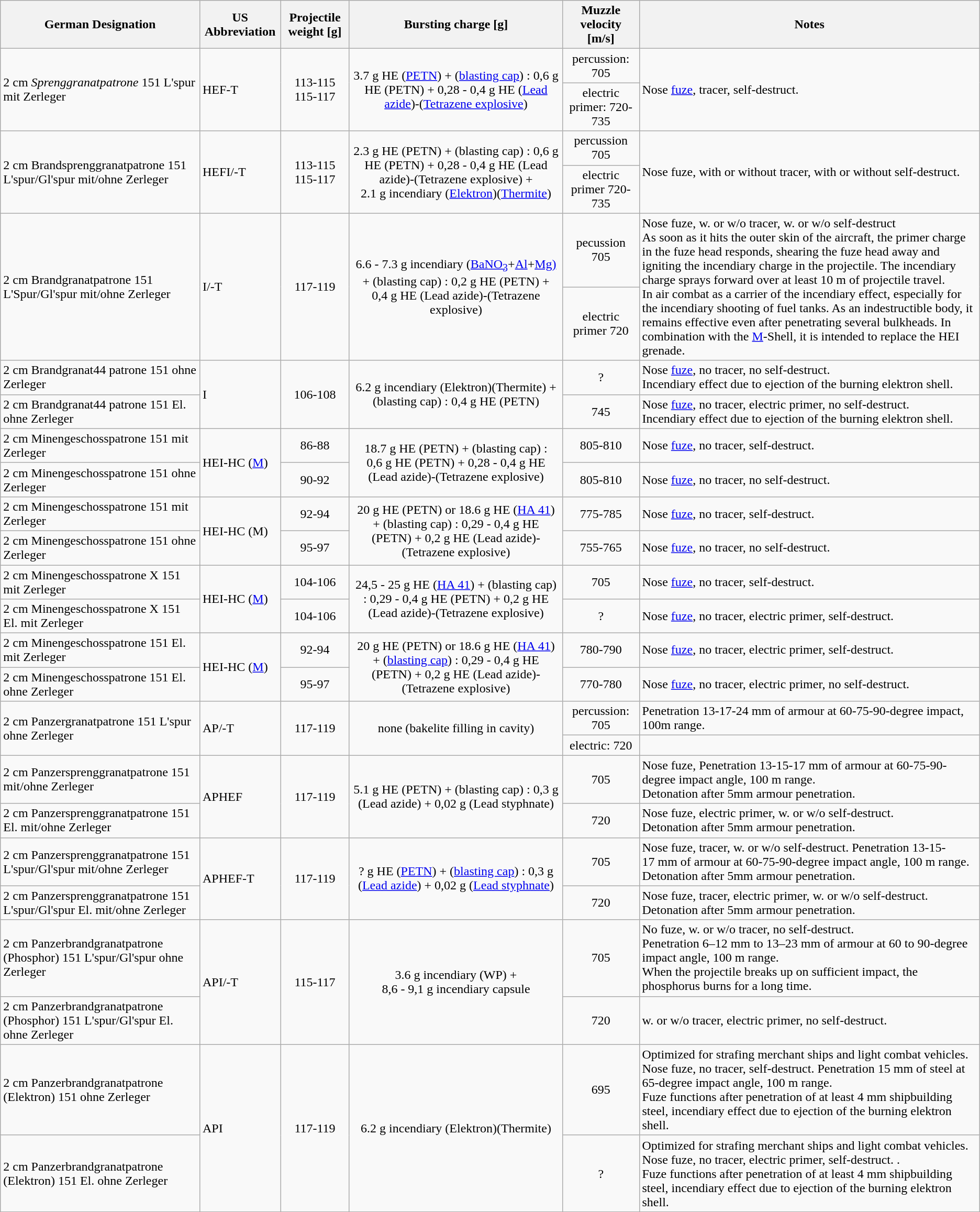<table class="wikitable">
<tr>
<th>German Designation</th>
<th>US Abbreviation</th>
<th>Projectile weight [g]</th>
<th>Bursting charge [g]</th>
<th>Muzzle velocity [m/s]</th>
<th>Notes</th>
</tr>
<tr>
<td rowspan="2">2 cm <em>Sprenggranatpatrone</em> 151 L'spur mit Zerleger</td>
<td rowspan="2">HEF-T</td>
<td rowspan="2" align="center">113-115 <br> 115-117</td>
<td rowspan="2" align="center">3.7 g HE (<a href='#'>PETN</a>) + (<a href='#'>blasting cap</a>) : 0,6 g HE (PETN) + 0,28 - 0,4 g HE (<a href='#'>Lead azide</a>)-(<a href='#'>Tetrazene explosive</a>)</td>
<td align="center">percussion: 705</td>
<td rowspan="2">Nose <a href='#'>fuze</a>, tracer, self-destruct.</td>
</tr>
<tr>
<td align="center">electric primer: 720-735</td>
</tr>
<tr>
<td rowspan="2">2 cm Brandsprenggranatpatrone 151 L'spur/Gl'spur mit/ohne Zerleger</td>
<td rowspan="2">HEFI/-T</td>
<td rowspan="2" align="center">113-115 <br> 115-117</td>
<td rowspan="2" align="center">2.3 g HE (PETN) + (blasting cap) : 0,6 g HE (PETN) + 0,28 - 0,4 g HE (Lead azide)-(Tetrazene explosive) + <br>2.1 g incendiary (<a href='#'>Elektron</a>)(<a href='#'>Thermite</a>)</td>
<td align="center">percussion 705</td>
<td rowspan="2">Nose fuze, with or without tracer, with or without self-destruct.</td>
</tr>
<tr>
<td align="center">electric primer 720-735</td>
</tr>
<tr>
<td rowspan="2">2 cm Brandgranatpatrone 151 L'Spur/Gl'spur mit/ohne Zerleger</td>
<td rowspan="2">I/-T</td>
<td rowspan="2" align="center">117-119</td>
<td rowspan="2" align="center">6.6 - 7.3 g incendiary (<a href='#'>BaNO<sub>3</sub></a>+<a href='#'>Al</a>+<a href='#'>Mg)</a> + (blasting cap) : 0,2 g HE (PETN) + 0,4 g HE (Lead azide)-(Tetrazene explosive)</td>
<td align="center">pecussion 705</td>
<td rowspan="2">Nose fuze, w. or w/o tracer, w. or w/o self-destruct<br>As soon as it hits the outer skin of the aircraft, the primer charge in the fuze head responds, shearing the fuze head away and igniting the incendiary charge in the projectile. The incendiary charge sprays forward over at least 10 m of projectile travel.
<br>In air combat as a carrier of the incendiary effect, especially for the incendiary shooting of fuel tanks. As an indestructible body, it remains effective even after penetrating several bulkheads. In combination with the <a href='#'>M</a>-Shell, it is intended to replace the HEI grenade.</td>
</tr>
<tr>
<td align="center">electric primer 720</td>
</tr>
<tr>
<td>2 cm Brandgranat44 patrone 151 ohne Zerleger</td>
<td rowspan="2">I</td>
<td rowspan="2" align="center">106-108</td>
<td rowspan="2" align="center">6.2 g incendiary (Elektron)(Thermite) + (blasting cap) : 0,4 g HE (PETN)</td>
<td align="center">?</td>
<td>Nose <a href='#'>fuze</a>, no tracer, no self-destruct. <br>Incendiary effect due to ejection of the burning elektron shell.</td>
</tr>
<tr>
<td>2 cm Brandgranat44 patrone 151 El. ohne Zerleger</td>
<td align="center">745</td>
<td>Nose <a href='#'>fuze</a>, no tracer, electric primer, no self-destruct. <br>Incendiary effect due to ejection of the burning elektron shell.</td>
</tr>
<tr>
<td>2 cm Minengeschosspatrone 151 mit Zerleger</td>
<td rowspan="2">HEI-HC (<a href='#'>M</a>)</td>
<td align="center">86-88</td>
<td rowspan="2" align="center">18.7 g HE (PETN) + (blasting cap) : 0,6 g HE (PETN) + 0,28 - 0,4 g HE (Lead azide)-(Tetrazene explosive)</td>
<td align="center">805-810</td>
<td>Nose <a href='#'>fuze</a>, no tracer, self-destruct.</td>
</tr>
<tr>
<td>2 cm Minengeschosspatrone 151 ohne Zerleger</td>
<td align="center">90-92</td>
<td align="center">805-810</td>
<td>Nose <a href='#'>fuze</a>, no tracer, no self-destruct.</td>
</tr>
<tr>
<td>2 cm Minengeschosspatrone 151 mit Zerleger</td>
<td rowspan="2">HEI-HC (M)</td>
<td align="center">92-94</td>
<td rowspan="2" align="center">20 g HE (PETN) or 18.6 g HE (<a href='#'>HA 41</a>) + (blasting cap) : 0,29 - 0,4 g HE (PETN) + 0,2 g HE (Lead azide)-(Tetrazene explosive)</td>
<td align="center">775-785</td>
<td>Nose <a href='#'>fuze</a>, no tracer, self-destruct.</td>
</tr>
<tr>
<td>2 cm Minengeschosspatrone 151 ohne Zerleger</td>
<td align="center">95-97</td>
<td align="center">755-765</td>
<td>Nose <a href='#'>fuze</a>, no tracer, no self-destruct.</td>
</tr>
<tr>
<td>2 cm Minengeschosspatrone X 151 mit Zerleger</td>
<td rowspan="2">HEI-HC (<a href='#'>M</a>)</td>
<td align="center">104-106</td>
<td rowspan="2" align="center">24,5 - 25 g HE (<a href='#'>HA 41</a>) + (blasting cap) : 0,29 - 0,4 g HE (PETN) + 0,2 g HE (Lead azide)-(Tetrazene explosive)</td>
<td align="center">705</td>
<td>Nose <a href='#'>fuze</a>, no tracer, self-destruct.</td>
</tr>
<tr>
<td>2 cm Minengeschosspatrone X 151 El. mit Zerleger</td>
<td align="center">104-106</td>
<td align="center">?</td>
<td>Nose <a href='#'>fuze</a>, no tracer, electric primer, self-destruct.</td>
</tr>
<tr>
<td>2 cm Minengeschosspatrone 151 El. mit Zerleger</td>
<td rowspan="2">HEI-HC (<a href='#'>M</a>)</td>
<td align="center">92-94</td>
<td rowspan="2" align="center">20 g HE (PETN) or 18.6 g HE (<a href='#'>HA 41</a>) + (<a href='#'>blasting cap</a>) : 0,29 - 0,4 g HE (PETN) + 0,2 g HE (Lead azide)-(Tetrazene explosive)</td>
<td align="center">780-790</td>
<td>Nose <a href='#'>fuze</a>, no tracer, electric primer, self-destruct.</td>
</tr>
<tr>
<td>2 cm Minengeschosspatrone 151 El. ohne Zerleger</td>
<td align="center">95-97</td>
<td align="center">770-780</td>
<td>Nose <a href='#'>fuze</a>, no tracer, electric primer, no self-destruct.</td>
</tr>
<tr>
<td rowspan="2">2 cm Panzergranatpatrone 151 L'spur ohne Zerleger</td>
<td rowspan="2">AP/-T</td>
<td rowspan="2" align="center">117-119</td>
<td rowspan="2" align="center">none (bakelite filling in cavity)</td>
<td align="center">percussion: 705</td>
<td>Penetration 13-17-24 mm of armour at 60-75-90-degree impact, 100m range.</td>
</tr>
<tr>
<td align="center">electric: 720</td>
<td></td>
</tr>
<tr>
<td>2 cm Panzersprenggranatpatrone 151 mit/ohne Zerleger</td>
<td rowspan="2">APHEF</td>
<td rowspan="2" align="center">117-119</td>
<td rowspan="2" align="center">5.1 g HE (PETN) + (blasting cap) : 0,3 g (Lead azide) + 0,02 g (Lead styphnate)</td>
<td align="center">705</td>
<td>Nose fuze, Penetration 13-15-17 mm of armour at 60-75-90-degree impact angle, 100 m range.<br>Detonation after 5mm armour penetration.</td>
</tr>
<tr>
<td>2 cm Panzersprenggranatpatrone 151 El. mit/ohne Zerleger</td>
<td align="center">720</td>
<td>Nose fuze, electric primer, w. or w/o self-destruct. <br>Detonation after 5mm armour penetration.</td>
</tr>
<tr>
<td>2 cm Panzersprenggranatpatrone 151 L'spur/Gl'spur mit/ohne Zerleger</td>
<td rowspan="2">APHEF-T</td>
<td rowspan="2" align="center">117-119</td>
<td rowspan="2" align="center">? g HE (<a href='#'>PETN</a>) + (<a href='#'>blasting cap</a>) : 0,3 g (<a href='#'>Lead azide</a>) + 0,02 g (<a href='#'>Lead styphnate</a>)</td>
<td align="center">705</td>
<td>Nose fuze, tracer, w. or w/o self-destruct. Penetration 13-15-17 mm of armour at 60-75-90-degree impact angle, 100 m range.<br>Detonation after 5mm armour penetration.</td>
</tr>
<tr>
<td>2 cm Panzersprenggranatpatrone 151 L'spur/Gl'spur El. mit/ohne Zerleger</td>
<td align="center">720</td>
<td>Nose fuze, tracer, electric primer, w. or w/o self-destruct. <br>Detonation after 5mm armour penetration.</td>
</tr>
<tr>
<td>2 cm Panzerbrandgranatpatrone (Phosphor) 151 L'spur/Gl'spur ohne Zerleger</td>
<td rowspan="2">API/-T</td>
<td rowspan="2" align="center">115-117</td>
<td rowspan="2" align="center">3.6 g incendiary (WP) + <br> 8,6 - 9,1 g incendiary capsule</td>
<td align="center">705</td>
<td>No fuze, w. or w/o tracer, no self-destruct.<br>Penetration 6–12 mm to 13–23 mm of armour at 60 to 90-degree impact angle, 100 m range.<br>When the projectile breaks up on sufficient impact, the phosphorus burns for a long time.</td>
</tr>
<tr>
<td>2 cm Panzerbrandgranatpatrone (Phosphor) 151 L'spur/Gl'spur El. ohne Zerleger</td>
<td align="center">720</td>
<td>w. or w/o tracer, electric primer, no self-destruct.</td>
</tr>
<tr>
<td>2 cm Panzerbrandgranatpatrone (Elektron) 151 ohne Zerleger</td>
<td rowspan="2">API</td>
<td rowspan="2" align="center">117-119</td>
<td rowspan="2" align="center">6.2 g incendiary (Elektron)(Thermite)</td>
<td align="center">695</td>
<td>Optimized for strafing merchant ships and light combat vehicles. Nose fuze, no tracer, self-destruct. Penetration 15 mm of steel at 65-degree impact angle, 100 m range.<br>Fuze functions after penetration of at least 4 mm shipbuilding steel, incendiary effect due to ejection of the burning elektron shell.</td>
</tr>
<tr>
<td>2 cm Panzerbrandgranatpatrone (Elektron) 151 El. ohne Zerleger</td>
<td align="center">?</td>
<td>Optimized for strafing merchant ships and light combat vehicles. Nose fuze, no tracer, electric primer, self-destruct. .<br>Fuze functions after penetration of at least 4 mm shipbuilding steel, incendiary effect due to ejection of the burning elektron shell.</td>
</tr>
<tr>
</tr>
</table>
